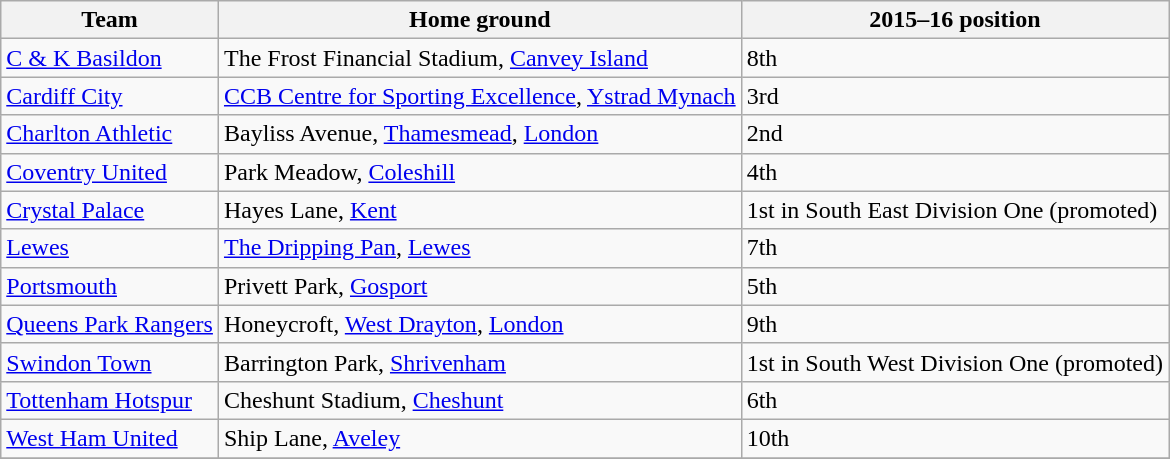<table class=wikitable>
<tr>
<th>Team</th>
<th>Home ground</th>
<th>2015–16 position</th>
</tr>
<tr>
<td><a href='#'>C & K Basildon</a></td>
<td>The Frost Financial Stadium, <a href='#'>Canvey Island</a></td>
<td>8th</td>
</tr>
<tr>
<td><a href='#'>Cardiff City</a></td>
<td><a href='#'>CCB Centre for Sporting Excellence</a>, <a href='#'>Ystrad Mynach</a></td>
<td>3rd</td>
</tr>
<tr>
<td><a href='#'>Charlton Athletic</a></td>
<td>Bayliss Avenue, <a href='#'>Thamesmead</a>, <a href='#'>London</a></td>
<td>2nd</td>
</tr>
<tr>
<td><a href='#'>Coventry United</a></td>
<td>Park Meadow, <a href='#'>Coleshill</a></td>
<td>4th</td>
</tr>
<tr>
<td><a href='#'>Crystal Palace</a></td>
<td>Hayes Lane, <a href='#'>Kent</a></td>
<td>1st in South East Division One (promoted)</td>
</tr>
<tr>
<td><a href='#'>Lewes</a></td>
<td><a href='#'>The Dripping Pan</a>, <a href='#'>Lewes</a></td>
<td>7th</td>
</tr>
<tr>
<td><a href='#'>Portsmouth</a></td>
<td>Privett Park, <a href='#'>Gosport</a></td>
<td>5th</td>
</tr>
<tr>
<td><a href='#'>Queens Park Rangers</a></td>
<td>Honeycroft, <a href='#'>West Drayton</a>, <a href='#'>London</a></td>
<td>9th</td>
</tr>
<tr>
<td><a href='#'>Swindon Town</a></td>
<td>Barrington Park, <a href='#'>Shrivenham</a></td>
<td>1st in South West Division One (promoted)</td>
</tr>
<tr>
<td><a href='#'>Tottenham Hotspur</a></td>
<td>Cheshunt Stadium, <a href='#'>Cheshunt</a></td>
<td>6th</td>
</tr>
<tr>
<td><a href='#'>West Ham United</a></td>
<td>Ship Lane, <a href='#'>Aveley</a></td>
<td>10th</td>
</tr>
<tr>
</tr>
</table>
